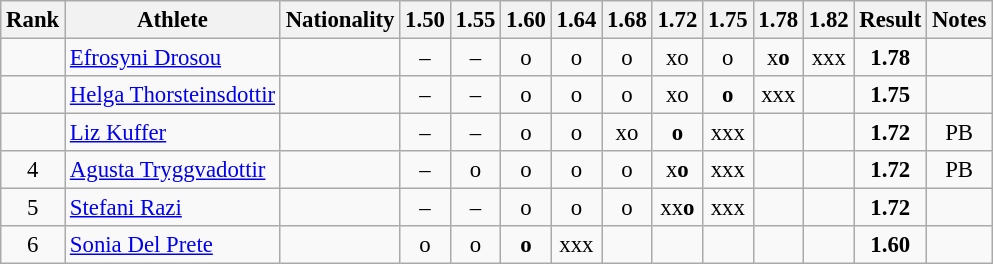<table class="wikitable sortable" style="text-align:center; font-size:95%">
<tr>
<th>Rank</th>
<th>Athlete</th>
<th>Nationality</th>
<th>1.50</th>
<th>1.55</th>
<th>1.60</th>
<th>1.64</th>
<th>1.68</th>
<th>1.72</th>
<th>1.75</th>
<th>1.78</th>
<th>1.82</th>
<th>Result</th>
<th>Notes</th>
</tr>
<tr>
<td></td>
<td align="left"><a href='#'>Efrosyni Drosou</a></td>
<td align=left></td>
<td>–</td>
<td>–</td>
<td>o</td>
<td>o</td>
<td>o</td>
<td>xo</td>
<td>o</td>
<td>x<strong>o</strong></td>
<td>xxx</td>
<td><strong>1.78</strong></td>
<td></td>
</tr>
<tr>
<td></td>
<td align="left"><a href='#'>Helga Thorsteinsdottir</a></td>
<td align=left></td>
<td>–</td>
<td>–</td>
<td>o</td>
<td>o</td>
<td>o</td>
<td>xo</td>
<td><strong>o</strong></td>
<td>xxx</td>
<td></td>
<td><strong>1.75</strong></td>
<td></td>
</tr>
<tr>
<td></td>
<td align="left"><a href='#'>Liz Kuffer</a></td>
<td align=left></td>
<td>–</td>
<td>–</td>
<td>o</td>
<td>o</td>
<td>xo</td>
<td><strong>o</strong></td>
<td>xxx</td>
<td></td>
<td></td>
<td><strong>1.72</strong></td>
<td>PB</td>
</tr>
<tr>
<td>4</td>
<td align="left"><a href='#'>Agusta Tryggvadottir</a></td>
<td align=left></td>
<td>–</td>
<td>o</td>
<td>o</td>
<td>o</td>
<td>o</td>
<td>x<strong>o</strong></td>
<td>xxx</td>
<td></td>
<td></td>
<td><strong>1.72</strong></td>
<td>PB</td>
</tr>
<tr>
<td>5</td>
<td align="left"><a href='#'>Stefani Razi</a></td>
<td align=left></td>
<td>–</td>
<td>–</td>
<td>o</td>
<td>o</td>
<td>o</td>
<td>xx<strong>o</strong></td>
<td>xxx</td>
<td></td>
<td></td>
<td><strong>1.72</strong></td>
<td></td>
</tr>
<tr>
<td>6</td>
<td align="left"><a href='#'>Sonia Del Prete</a></td>
<td align=left></td>
<td>o</td>
<td>o</td>
<td><strong>o</strong></td>
<td>xxx</td>
<td></td>
<td></td>
<td></td>
<td></td>
<td></td>
<td><strong>1.60</strong></td>
<td></td>
</tr>
</table>
